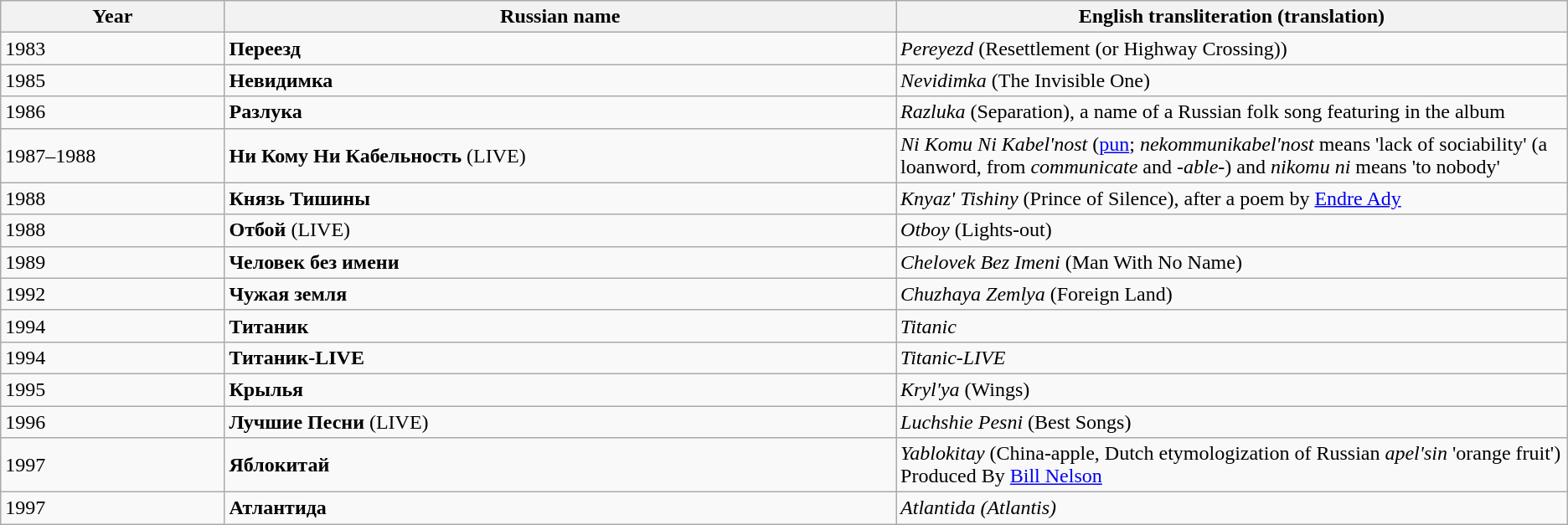<table class="wikitable">
<tr>
<th width="10%">Year</th>
<th width="30%">Russian name</th>
<th width="30%">English transliteration (translation)</th>
</tr>
<tr>
<td>1983</td>
<td><strong>Переезд</strong></td>
<td><em>Pereyezd</em> (Resettlement (or Highway Crossing))</td>
</tr>
<tr>
<td>1985</td>
<td><strong>Невидимка</strong></td>
<td><em>Nevidimka</em> (The Invisible One)</td>
</tr>
<tr>
<td>1986</td>
<td><strong>Разлука</strong></td>
<td><em>Razluka</em> (Separation), a name of a Russian folk song featuring in the album</td>
</tr>
<tr>
<td>1987–1988</td>
<td><strong>Ни Кому Ни Кабельность</strong> (LIVE)</td>
<td><em>Ni Komu Ni Kabel'nost</em> (<a href='#'>pun</a>; <em>nekommunikabel'nost</em> means 'lack of sociability' (a loanword, from <em>communicate</em> and -<em>able</em>-) and <em>nikomu ni</em> means 'to nobody'</td>
</tr>
<tr>
<td>1988</td>
<td><strong>Князь Тишины</strong></td>
<td><em>Knyaz' Tishiny</em> (Prince of Silence), after a poem by <a href='#'>Endre Ady</a></td>
</tr>
<tr>
<td>1988</td>
<td><strong>Отбой</strong> (LIVE)</td>
<td><em>Otboy</em> (Lights-out)</td>
</tr>
<tr>
<td>1989</td>
<td><strong>Человек без имени</strong></td>
<td><em>Chelovek Bez Imeni</em> (Man With No Name)</td>
</tr>
<tr>
<td>1992</td>
<td><strong>Чужая земля</strong></td>
<td><em>Chuzhaya Zemlya</em> (Foreign Land)</td>
</tr>
<tr>
<td>1994</td>
<td><strong>Титаник</strong></td>
<td><em>Titanic</em></td>
</tr>
<tr>
<td>1994</td>
<td><strong>Титаник-LIVE</strong></td>
<td><em>Titanic-LIVE</em></td>
</tr>
<tr>
<td>1995</td>
<td><strong>Крылья</strong></td>
<td><em>Kryl'ya</em> (Wings)</td>
</tr>
<tr>
<td>1996</td>
<td><strong>Лучшие Песни</strong> (LIVE)</td>
<td><em>Luchshie Pesni</em> (Best Songs)</td>
</tr>
<tr>
<td>1997</td>
<td><strong>Яблокитай</strong></td>
<td><em>Yablokitay</em> (China-apple, Dutch etymologization of Russian <em>apel'sin</em> 'orange fruit') Produced By <a href='#'>Bill Nelson</a></td>
</tr>
<tr>
<td>1997</td>
<td><strong>Атлантида</strong></td>
<td><em>Atlantida (Atlantis)</em></td>
</tr>
</table>
